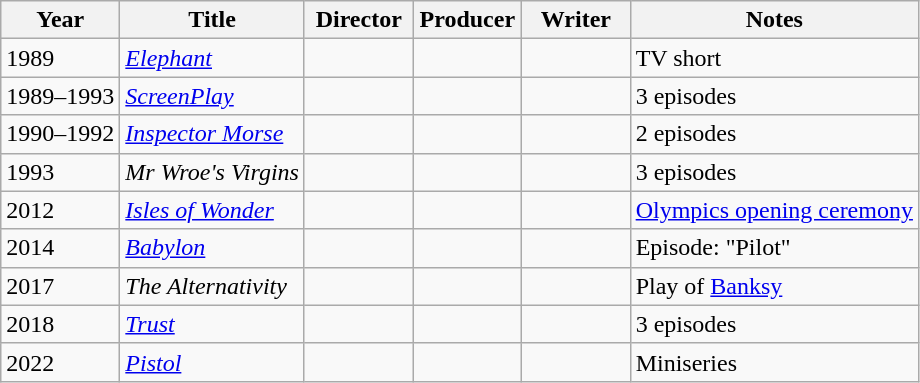<table class="wikitable">
<tr>
<th>Year</th>
<th>Title</th>
<th width="65">Director</th>
<th width="65">Producer</th>
<th width="65">Writer</th>
<th>Notes</th>
</tr>
<tr>
<td>1989</td>
<td><em><a href='#'>Elephant</a></em></td>
<td></td>
<td></td>
<td></td>
<td>TV short</td>
</tr>
<tr>
<td>1989–1993</td>
<td><em><a href='#'>ScreenPlay</a></em></td>
<td></td>
<td></td>
<td></td>
<td>3 episodes</td>
</tr>
<tr>
<td>1990–1992</td>
<td><em><a href='#'>Inspector Morse</a></em></td>
<td></td>
<td></td>
<td></td>
<td>2 episodes</td>
</tr>
<tr>
<td>1993</td>
<td><em>Mr Wroe's Virgins</em></td>
<td></td>
<td></td>
<td></td>
<td>3 episodes</td>
</tr>
<tr>
<td>2012</td>
<td><em><a href='#'>Isles of Wonder</a></em></td>
<td></td>
<td></td>
<td></td>
<td><a href='#'>Olympics opening ceremony</a></td>
</tr>
<tr>
<td>2014</td>
<td><em><a href='#'>Babylon</a></em></td>
<td></td>
<td></td>
<td></td>
<td>Episode: "Pilot"</td>
</tr>
<tr>
<td>2017</td>
<td><em>The Alternativity</em></td>
<td></td>
<td></td>
<td></td>
<td>Play of <a href='#'>Banksy</a></td>
</tr>
<tr>
<td>2018</td>
<td><em><a href='#'>Trust</a></em></td>
<td></td>
<td></td>
<td></td>
<td>3 episodes</td>
</tr>
<tr>
<td>2022</td>
<td><em><a href='#'>Pistol</a></em></td>
<td></td>
<td></td>
<td></td>
<td>Miniseries</td>
</tr>
</table>
